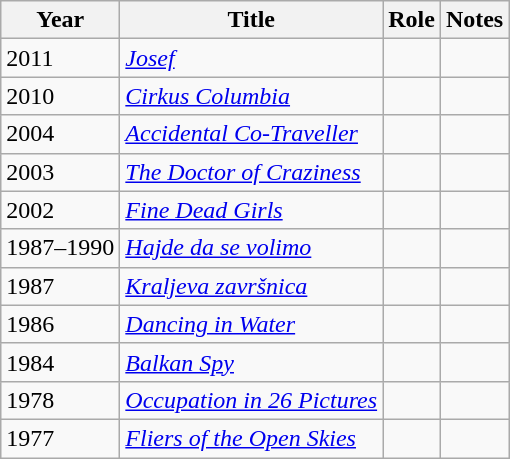<table class="wikitable sortable">
<tr>
<th>Year</th>
<th>Title</th>
<th>Role</th>
<th>Notes</th>
</tr>
<tr>
<td>2011</td>
<td><em><a href='#'>Josef</a></em></td>
<td></td>
<td></td>
</tr>
<tr>
<td>2010</td>
<td><em><a href='#'>Cirkus Columbia</a></em></td>
<td></td>
<td></td>
</tr>
<tr>
<td>2004</td>
<td><em><a href='#'>Accidental Co-Traveller</a></em></td>
<td></td>
<td></td>
</tr>
<tr>
<td>2003</td>
<td><em><a href='#'>The Doctor of Craziness</a></em></td>
<td></td>
<td></td>
</tr>
<tr>
<td>2002</td>
<td><em><a href='#'>Fine Dead Girls</a></em></td>
<td></td>
<td></td>
</tr>
<tr>
<td>1987–1990</td>
<td><em><a href='#'>Hajde da se volimo</a></em></td>
<td></td>
<td></td>
</tr>
<tr>
<td>1987</td>
<td><em><a href='#'>Kraljeva završnica</a></em></td>
<td></td>
<td></td>
</tr>
<tr>
<td>1986</td>
<td><em><a href='#'>Dancing in Water</a></em></td>
<td></td>
<td></td>
</tr>
<tr>
<td>1984</td>
<td><em><a href='#'>Balkan Spy</a></em></td>
<td></td>
<td></td>
</tr>
<tr>
<td>1978</td>
<td><em><a href='#'>Occupation in 26 Pictures</a></em></td>
<td></td>
<td></td>
</tr>
<tr>
<td>1977</td>
<td><em><a href='#'>Fliers of the Open Skies</a></em></td>
<td></td>
<td></td>
</tr>
</table>
